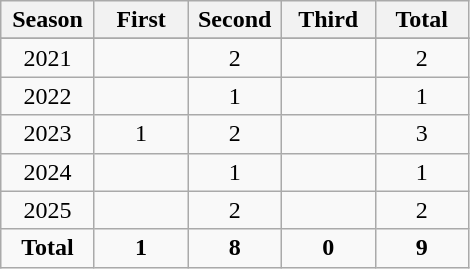<table class="wikitable" style="text-align:center">
<tr>
<th width = "55">Season</th>
<th width = "55">First</th>
<th width = "55">Second</th>
<th width = "55">Third</th>
<th width = "55">Total</th>
</tr>
<tr>
</tr>
<tr>
<td>2021</td>
<td></td>
<td>2</td>
<td></td>
<td>2</td>
</tr>
<tr>
<td>2022</td>
<td></td>
<td>1</td>
<td></td>
<td>1</td>
</tr>
<tr>
<td>2023</td>
<td>1</td>
<td>2</td>
<td></td>
<td>3</td>
</tr>
<tr>
<td>2024</td>
<td></td>
<td>1</td>
<td></td>
<td>1</td>
</tr>
<tr>
<td>2025</td>
<td></td>
<td>2</td>
<td></td>
<td>2</td>
</tr>
<tr>
<td><strong>Total</strong></td>
<td><strong>1</strong></td>
<td><strong>8</strong></td>
<td><strong>0</strong></td>
<td><strong>9</strong></td>
</tr>
</table>
